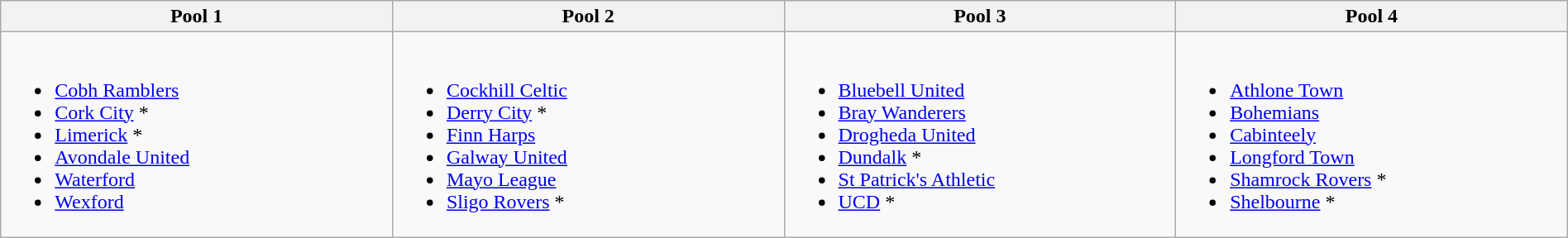<table class="wikitable" width=100%>
<tr>
<th width=16%>Pool 1</th>
<th width=16%>Pool 2</th>
<th width=16%>Pool 3</th>
<th width=16%>Pool 4</th>
</tr>
<tr valign=top>
<td><br><ul><li><a href='#'>Cobh Ramblers</a></li><li><a href='#'>Cork City</a> *</li><li><a href='#'>Limerick</a> *</li><li><a href='#'>Avondale United</a></li><li><a href='#'>Waterford</a></li><li><a href='#'>Wexford</a></li></ul></td>
<td><br><ul><li><a href='#'>Cockhill Celtic</a></li><li><a href='#'>Derry City</a> *</li><li><a href='#'>Finn Harps</a></li><li><a href='#'>Galway United</a></li><li><a href='#'>Mayo League</a></li><li><a href='#'>Sligo Rovers</a> *</li></ul></td>
<td><br><ul><li><a href='#'>Bluebell United</a></li><li><a href='#'>Bray Wanderers</a></li><li><a href='#'>Drogheda United</a></li><li><a href='#'>Dundalk</a> *</li><li><a href='#'>St Patrick's Athletic</a></li><li><a href='#'>UCD</a> *</li></ul></td>
<td><br><ul><li><a href='#'>Athlone Town</a></li><li><a href='#'>Bohemians</a></li><li><a href='#'>Cabinteely</a></li><li><a href='#'>Longford Town</a></li><li><a href='#'>Shamrock Rovers</a> *</li><li><a href='#'>Shelbourne</a> *</li></ul></td>
</tr>
</table>
